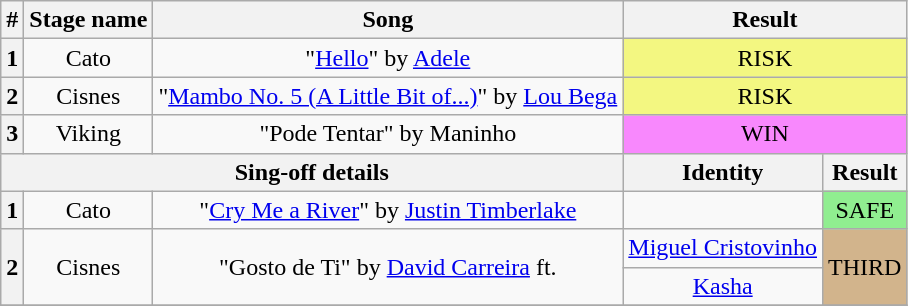<table class="wikitable plainrowheaders" style="text-align: center;">
<tr>
<th>#</th>
<th>Stage name</th>
<th>Song</th>
<th colspan=2>Result</th>
</tr>
<tr>
<th>1</th>
<td>Cato</td>
<td>"<a href='#'>Hello</a>" by <a href='#'>Adele</a></td>
<td colspan=2 bgcolor="#F3F781">RISK</td>
</tr>
<tr>
<th>2</th>
<td>Cisnes</td>
<td>"<a href='#'>Mambo No. 5 (A Little Bit of...)</a>" by <a href='#'>Lou Bega</a></td>
<td colspan=2 bgcolor="#F3F781">RISK</td>
</tr>
<tr>
<th>3</th>
<td>Viking</td>
<td>"Pode Tentar" by Maninho</td>
<td colspan=2 bgcolor="#F888FD">WIN</td>
</tr>
<tr>
<th colspan="3">Sing-off details</th>
<th>Identity</th>
<th>Result</th>
</tr>
<tr>
<th>1</th>
<td>Cato</td>
<td>"<a href='#'>Cry Me a River</a>" by <a href='#'>Justin Timberlake</a></td>
<td></td>
<td bgcolor=lightgreen>SAFE</td>
</tr>
<tr>
<th rowspan="2">2</th>
<td rowspan="2">Cisnes</td>
<td rowspan="2">"Gosto de Ti" by <a href='#'>David Carreira</a> ft. </td>
<td><a href='#'>Miguel Cristovinho</a></td>
<td rowspan="2" bgcolor="tan">THIRD</td>
</tr>
<tr>
<td><a href='#'>Kasha</a></td>
</tr>
<tr>
</tr>
</table>
